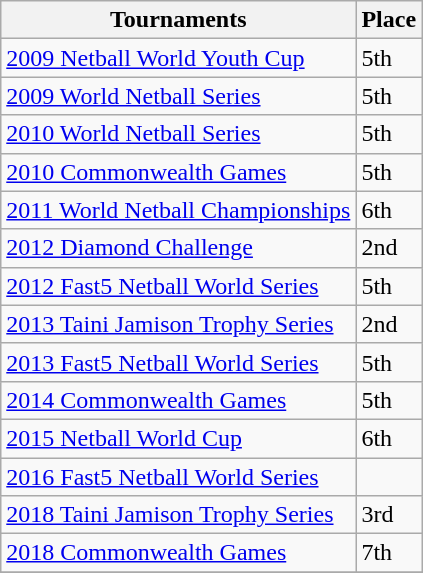<table class="wikitable collapsible">
<tr>
<th>Tournaments</th>
<th>Place</th>
</tr>
<tr>
<td><a href='#'>2009 Netball World Youth Cup</a></td>
<td>5th</td>
</tr>
<tr>
<td><a href='#'>2009 World Netball Series</a></td>
<td>5th</td>
</tr>
<tr>
<td><a href='#'>2010 World Netball Series</a></td>
<td>5th</td>
</tr>
<tr>
<td><a href='#'>2010 Commonwealth Games</a></td>
<td>5th</td>
</tr>
<tr>
<td><a href='#'>2011 World Netball Championships</a></td>
<td>6th</td>
</tr>
<tr>
<td><a href='#'>2012 Diamond Challenge</a></td>
<td>2nd</td>
</tr>
<tr>
<td><a href='#'>2012 Fast5 Netball World Series</a></td>
<td>5th</td>
</tr>
<tr>
<td><a href='#'>2013 Taini Jamison Trophy Series</a></td>
<td>2nd</td>
</tr>
<tr>
<td><a href='#'>2013 Fast5 Netball World Series</a></td>
<td>5th</td>
</tr>
<tr>
<td><a href='#'>2014 Commonwealth Games</a></td>
<td>5th</td>
</tr>
<tr>
<td><a href='#'>2015 Netball World Cup</a></td>
<td>6th</td>
</tr>
<tr>
<td><a href='#'>2016 Fast5 Netball World Series</a></td>
<td></td>
</tr>
<tr>
<td><a href='#'>2018 Taini Jamison Trophy Series</a></td>
<td>3rd</td>
</tr>
<tr>
<td><a href='#'>2018 Commonwealth Games</a></td>
<td>7th</td>
</tr>
<tr>
</tr>
</table>
